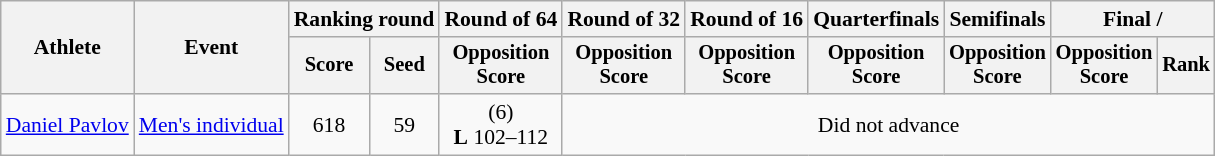<table class="wikitable" style="font-size:90%">
<tr>
<th rowspan="2">Athlete</th>
<th rowspan="2">Event</th>
<th colspan="2">Ranking round</th>
<th>Round of 64</th>
<th>Round of 32</th>
<th>Round of 16</th>
<th>Quarterfinals</th>
<th>Semifinals</th>
<th colspan="2">Final / </th>
</tr>
<tr style="font-size:95%">
<th>Score</th>
<th>Seed</th>
<th>Opposition<br>Score</th>
<th>Opposition<br>Score</th>
<th>Opposition<br>Score</th>
<th>Opposition<br>Score</th>
<th>Opposition<br>Score</th>
<th>Opposition<br>Score</th>
<th>Rank</th>
</tr>
<tr align=center>
<td align=left><a href='#'>Daniel Pavlov</a></td>
<td align=left><a href='#'>Men's individual</a></td>
<td>618</td>
<td>59</td>
<td> (6)<br><strong>L</strong> 102–112</td>
<td colspan=6>Did not advance</td>
</tr>
</table>
